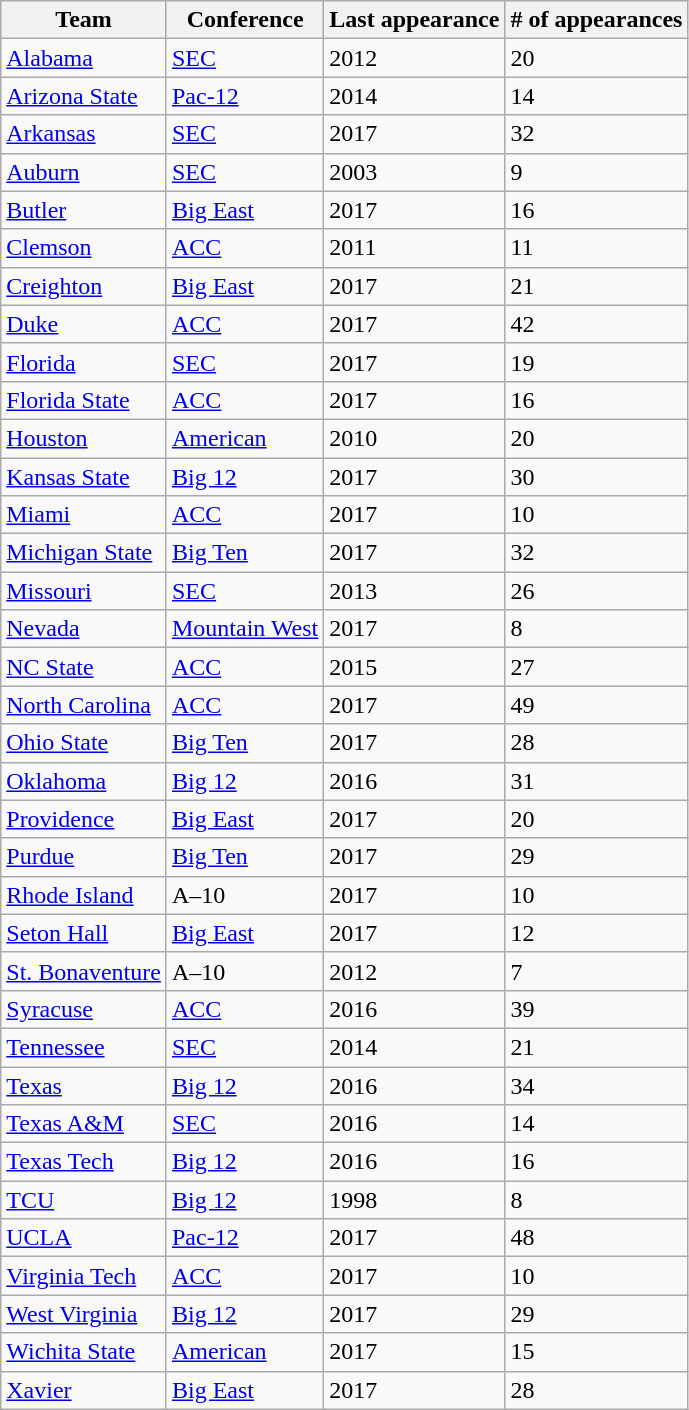<table class="wikitable sortable">
<tr>
<th>Team</th>
<th>Conference</th>
<th>Last appearance</th>
<th># of appearances</th>
</tr>
<tr>
<td><a href='#'>Alabama</a></td>
<td align="left"><a href='#'>SEC</a></td>
<td>2012</td>
<td>20</td>
</tr>
<tr>
<td><a href='#'>Arizona State</a></td>
<td align="left"><a href='#'>Pac-12</a></td>
<td>2014</td>
<td>14</td>
</tr>
<tr>
<td><a href='#'>Arkansas</a></td>
<td align="left"><a href='#'>SEC</a></td>
<td>2017</td>
<td>32</td>
</tr>
<tr>
<td><a href='#'>Auburn</a></td>
<td align="left"><a href='#'>SEC</a></td>
<td>2003</td>
<td>9</td>
</tr>
<tr>
<td><a href='#'>Butler</a></td>
<td align="left"><a href='#'>Big East</a></td>
<td>2017</td>
<td>16</td>
</tr>
<tr>
<td><a href='#'>Clemson</a></td>
<td align="left"><a href='#'>ACC</a></td>
<td>2011</td>
<td>11</td>
</tr>
<tr>
<td><a href='#'>Creighton</a></td>
<td align="left"><a href='#'>Big East</a></td>
<td>2017</td>
<td>21</td>
</tr>
<tr>
<td><a href='#'>Duke</a></td>
<td align="left"><a href='#'>ACC</a></td>
<td>2017</td>
<td>42</td>
</tr>
<tr>
<td><a href='#'>Florida</a></td>
<td align="left"><a href='#'>SEC</a></td>
<td>2017</td>
<td>19</td>
</tr>
<tr>
<td><a href='#'>Florida State</a></td>
<td align="left"><a href='#'>ACC</a></td>
<td>2017</td>
<td>16</td>
</tr>
<tr>
<td><a href='#'>Houston</a></td>
<td align="left"><a href='#'>American</a></td>
<td>2010</td>
<td>20</td>
</tr>
<tr>
<td><a href='#'>Kansas State</a></td>
<td align="left"><a href='#'>Big 12</a></td>
<td>2017</td>
<td>30</td>
</tr>
<tr>
<td><a href='#'>Miami</a></td>
<td align="left"><a href='#'>ACC</a></td>
<td>2017</td>
<td>10</td>
</tr>
<tr>
<td><a href='#'>Michigan State</a></td>
<td align="left"><a href='#'>Big Ten</a></td>
<td>2017</td>
<td>32</td>
</tr>
<tr>
<td><a href='#'>Missouri</a></td>
<td align="left"><a href='#'>SEC</a></td>
<td>2013</td>
<td>26</td>
</tr>
<tr>
<td><a href='#'>Nevada</a></td>
<td align="left"><a href='#'>Mountain West</a></td>
<td>2017</td>
<td>8</td>
</tr>
<tr>
<td><a href='#'>NC State</a></td>
<td align="left"><a href='#'>ACC</a></td>
<td>2015</td>
<td>27</td>
</tr>
<tr>
<td><a href='#'>North Carolina</a></td>
<td align="left"><a href='#'>ACC</a></td>
<td>2017</td>
<td>49</td>
</tr>
<tr>
<td><a href='#'>Ohio State</a></td>
<td align="left"><a href='#'>Big Ten</a></td>
<td>2017</td>
<td>28</td>
</tr>
<tr>
<td><a href='#'>Oklahoma</a></td>
<td align="left"><a href='#'>Big 12</a></td>
<td>2016</td>
<td>31</td>
</tr>
<tr>
<td><a href='#'>Providence</a></td>
<td align="left"><a href='#'>Big East</a></td>
<td>2017</td>
<td>20</td>
</tr>
<tr>
<td><a href='#'>Purdue</a></td>
<td align="left"><a href='#'>Big Ten</a></td>
<td>2017</td>
<td>29</td>
</tr>
<tr>
<td><a href='#'>Rhode Island</a></td>
<td>A–10</td>
<td>2017</td>
<td>10</td>
</tr>
<tr>
<td><a href='#'>Seton Hall</a></td>
<td align="left"><a href='#'>Big East</a></td>
<td>2017</td>
<td>12</td>
</tr>
<tr>
<td><a href='#'>St. Bonaventure</a></td>
<td>A–10</td>
<td>2012</td>
<td>7</td>
</tr>
<tr>
<td><a href='#'>Syracuse</a></td>
<td align="left"><a href='#'>ACC</a></td>
<td>2016</td>
<td>39</td>
</tr>
<tr>
<td><a href='#'>Tennessee</a></td>
<td align="left"><a href='#'>SEC</a></td>
<td>2014</td>
<td>21</td>
</tr>
<tr>
<td><a href='#'>Texas</a></td>
<td align="left"><a href='#'>Big 12</a></td>
<td>2016</td>
<td>34</td>
</tr>
<tr>
<td><a href='#'>Texas A&M</a></td>
<td align="left"><a href='#'>SEC</a></td>
<td>2016</td>
<td>14</td>
</tr>
<tr>
<td><a href='#'>Texas Tech</a></td>
<td align="left"><a href='#'>Big 12</a></td>
<td>2016</td>
<td>16</td>
</tr>
<tr>
<td><a href='#'>TCU</a></td>
<td align="left"><a href='#'>Big 12</a></td>
<td>1998</td>
<td>8</td>
</tr>
<tr>
<td><a href='#'>UCLA</a></td>
<td align="left"><a href='#'>Pac-12</a></td>
<td>2017</td>
<td>48</td>
</tr>
<tr>
<td><a href='#'>Virginia Tech</a></td>
<td align="left"><a href='#'>ACC</a></td>
<td>2017</td>
<td>10</td>
</tr>
<tr>
<td><a href='#'>West Virginia</a></td>
<td align="left"><a href='#'>Big 12</a></td>
<td>2017</td>
<td>29</td>
</tr>
<tr>
<td><a href='#'>Wichita State</a></td>
<td align="left"><a href='#'>American</a></td>
<td>2017</td>
<td>15</td>
</tr>
<tr>
<td><a href='#'>Xavier</a></td>
<td align="left"><a href='#'>Big East</a></td>
<td>2017</td>
<td>28</td>
</tr>
</table>
